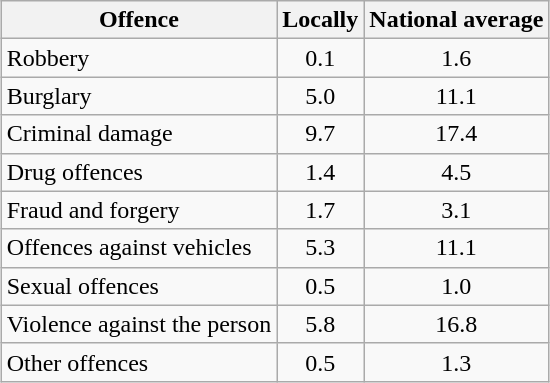<table class="wikitable" style="text-align:left; margin: 1em auto 1em auto"|>
<tr>
<th>Offence</th>
<th>Locally</th>
<th>National average</th>
</tr>
<tr>
<td>Robbery</td>
<td style="text-align:center;">0.1</td>
<td style="text-align:center;">1.6</td>
</tr>
<tr>
<td>Burglary</td>
<td style="text-align:center;">5.0</td>
<td style="text-align:center;">11.1</td>
</tr>
<tr>
<td>Criminal damage</td>
<td style="text-align:center;">9.7</td>
<td style="text-align:center;">17.4</td>
</tr>
<tr>
<td>Drug offences</td>
<td style="text-align:center;">1.4</td>
<td style="text-align:center;">4.5</td>
</tr>
<tr>
<td>Fraud and forgery</td>
<td style="text-align:center;">1.7</td>
<td style="text-align:center;">3.1</td>
</tr>
<tr>
<td>Offences against vehicles</td>
<td style="text-align:center;">5.3</td>
<td style="text-align:center;">11.1</td>
</tr>
<tr>
<td>Sexual offences</td>
<td style="text-align:center;">0.5</td>
<td style="text-align:center;">1.0</td>
</tr>
<tr>
<td>Violence against the person</td>
<td style="text-align:center;">5.8</td>
<td style="text-align:center;">16.8</td>
</tr>
<tr>
<td>Other offences</td>
<td style="text-align:center;">0.5</td>
<td style="text-align:center;">1.3</td>
</tr>
</table>
